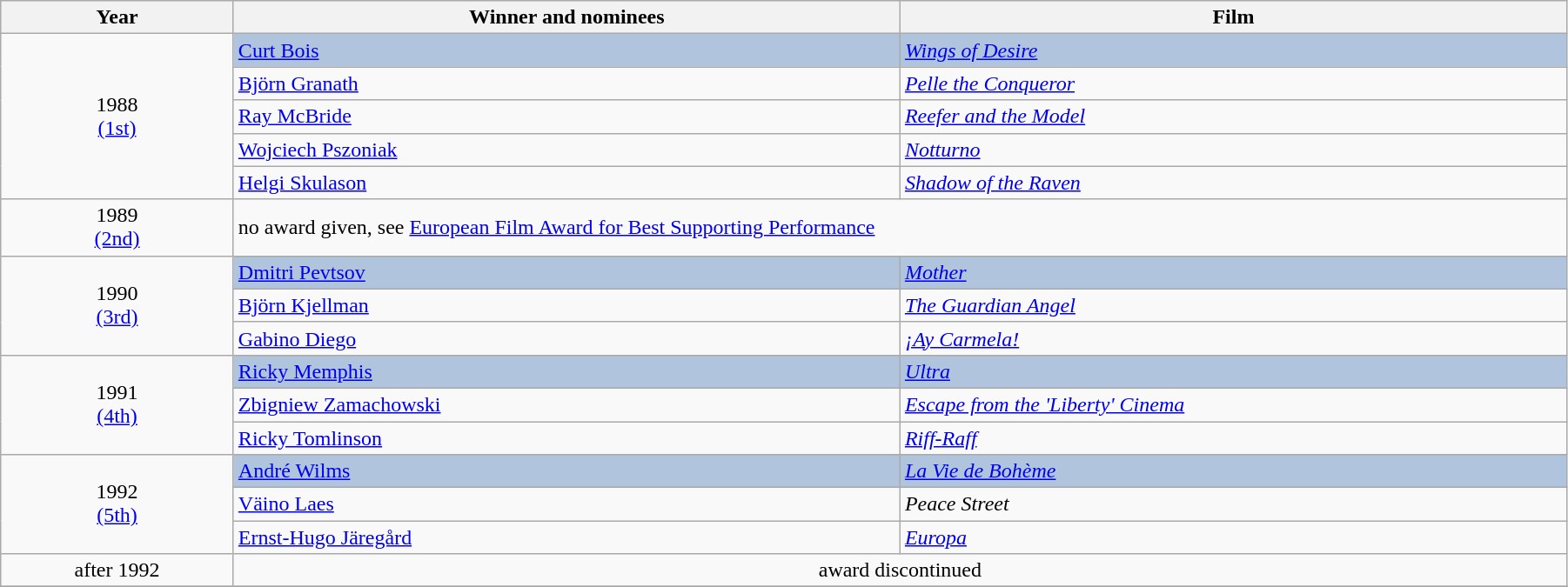<table class="wikitable" width="95%" cellpadding="5">
<tr>
<th width="100"><strong>Year</strong></th>
<th width="300"><strong>Winner and nominees</strong></th>
<th width="300"><strong>Film</strong></th>
</tr>
<tr>
<td rowspan="5" style="text-align:center;">1988<br><a href='#'>(1st)</a></td>
<td style="background:#B0C4DE;"> <a href='#'>Curt Bois</a></td>
<td style="background:#B0C4DE;"><em><a href='#'>Wings of Desire</a></em></td>
</tr>
<tr>
<td> <a href='#'>Björn Granath</a></td>
<td><em><a href='#'>Pelle the Conqueror</a></em></td>
</tr>
<tr>
<td> <a href='#'>Ray McBride</a></td>
<td><em><a href='#'>Reefer and the Model</a></em></td>
</tr>
<tr>
<td> <a href='#'>Wojciech Pszoniak</a></td>
<td><em><a href='#'>Notturno</a></em></td>
</tr>
<tr>
<td> <a href='#'>Helgi Skulason</a></td>
<td><em><a href='#'>Shadow of the Raven</a></em></td>
</tr>
<tr>
<td style="text-align:center;">1989<br><a href='#'>(2nd)</a></td>
<td colspan="3">no award given, see <a href='#'>European Film Award for Best Supporting Performance</a></td>
</tr>
<tr>
<td rowspan="3" style="text-align:center;">1990<br><a href='#'>(3rd)</a></td>
<td style="background:#B0C4DE;"> <a href='#'>Dmitri Pevtsov</a></td>
<td style="background:#B0C4DE;"><em><a href='#'>Mother</a></em></td>
</tr>
<tr>
<td> <a href='#'>Björn Kjellman</a></td>
<td><em><a href='#'>The Guardian Angel</a></em></td>
</tr>
<tr>
<td> <a href='#'>Gabino Diego</a></td>
<td><em><a href='#'>¡Ay Carmela!</a></em></td>
</tr>
<tr>
<td rowspan="3" style="text-align:center;">1991<br><a href='#'>(4th)</a></td>
<td style="background:#B0C4DE;"> <a href='#'>Ricky Memphis</a></td>
<td style="background:#B0C4DE;"><em><a href='#'>Ultra</a></em></td>
</tr>
<tr>
<td> <a href='#'>Zbigniew Zamachowski</a></td>
<td><em><a href='#'>Escape from the 'Liberty' Cinema</a></em></td>
</tr>
<tr>
<td> <a href='#'>Ricky Tomlinson</a></td>
<td><em><a href='#'>Riff-Raff</a></em></td>
</tr>
<tr>
<td rowspan="3" style="text-align:center;">1992<br><a href='#'>(5th)</a></td>
<td style="background:#B0C4DE;"> <a href='#'>André Wilms</a></td>
<td style="background:#B0C4DE;"><em><a href='#'>La Vie de Bohème</a></em></td>
</tr>
<tr>
<td> <a href='#'>Väino Laes</a></td>
<td><em>Peace Street</em></td>
</tr>
<tr>
<td> <a href='#'>Ernst-Hugo Järegård</a></td>
<td><em><a href='#'>Europa</a></em></td>
</tr>
<tr>
<td style="text-align:center;">after 1992</td>
<td colspan="3" style="text-align:center;">award discontinued</td>
</tr>
<tr>
</tr>
</table>
